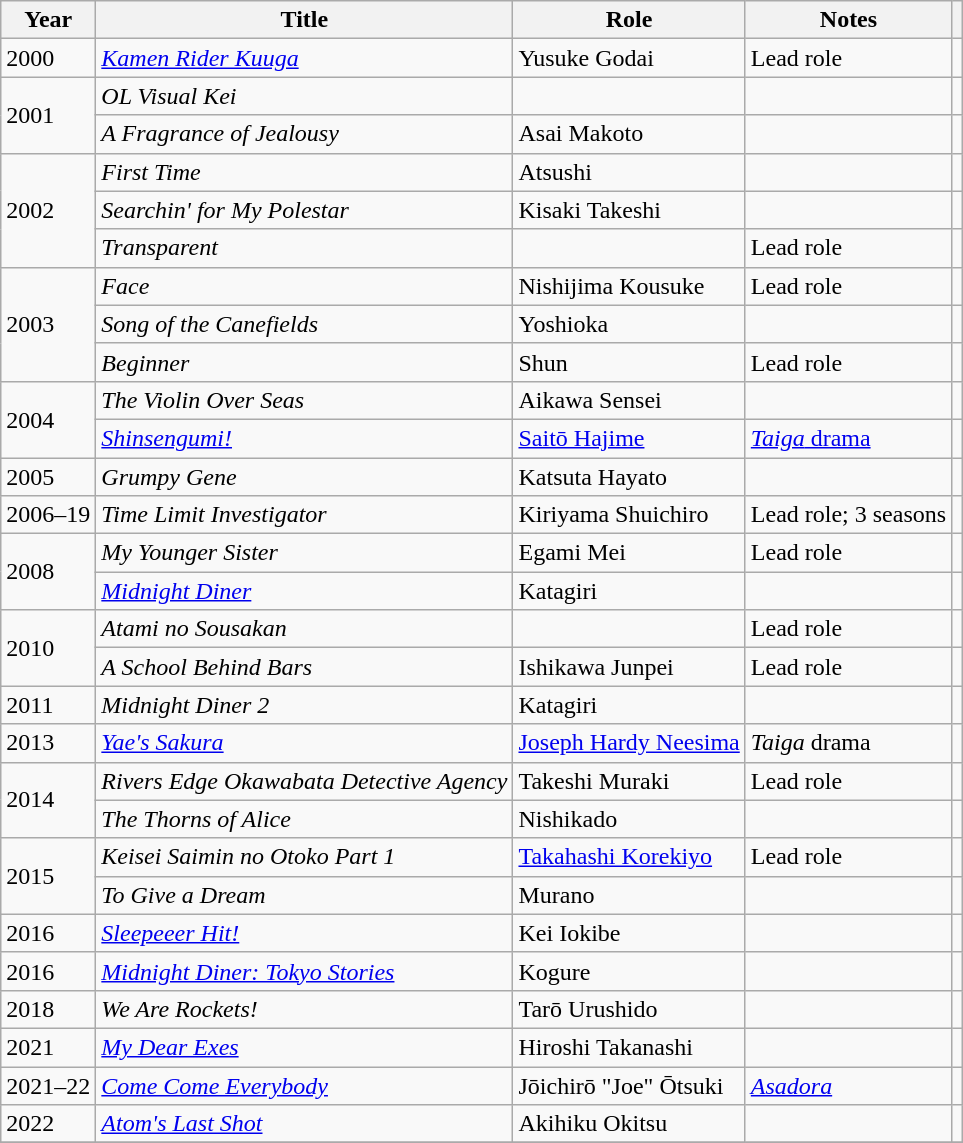<table class="wikitable sortable">
<tr>
<th>Year</th>
<th>Title</th>
<th>Role</th>
<th class="unsortable">Notes</th>
<th class="unsortable"></th>
</tr>
<tr>
<td>2000</td>
<td><em><a href='#'>Kamen Rider Kuuga</a></em></td>
<td>Yusuke Godai</td>
<td>Lead role</td>
<td></td>
</tr>
<tr>
<td rowspan="2">2001</td>
<td><em>OL Visual Kei</em></td>
<td></td>
<td></td>
<td></td>
</tr>
<tr>
<td><em>A Fragrance of Jealousy</em></td>
<td>Asai Makoto</td>
<td></td>
<td></td>
</tr>
<tr>
<td rowspan="3">2002</td>
<td><em>First Time</em></td>
<td>Atsushi</td>
<td></td>
<td></td>
</tr>
<tr>
<td><em>Searchin' for My Polestar</em></td>
<td>Kisaki Takeshi</td>
<td></td>
<td></td>
</tr>
<tr>
<td><em>Transparent</em></td>
<td></td>
<td>Lead role</td>
<td></td>
</tr>
<tr>
<td rowspan="3">2003</td>
<td><em>Face</em></td>
<td>Nishijima Kousuke</td>
<td>Lead role</td>
<td></td>
</tr>
<tr>
<td><em>Song of the Canefields</em></td>
<td>Yoshioka</td>
<td></td>
<td></td>
</tr>
<tr>
<td><em>Beginner</em></td>
<td>Shun</td>
<td>Lead role</td>
<td></td>
</tr>
<tr>
<td rowspan="2">2004</td>
<td><em>The Violin Over Seas</em></td>
<td>Aikawa Sensei</td>
<td></td>
<td></td>
</tr>
<tr>
<td><em><a href='#'>Shinsengumi!</a></em></td>
<td><a href='#'>Saitō Hajime</a></td>
<td><a href='#'><em>Taiga</em> drama</a></td>
<td></td>
</tr>
<tr>
<td>2005</td>
<td><em>Grumpy Gene</em></td>
<td>Katsuta Hayato</td>
<td></td>
<td></td>
</tr>
<tr>
<td>2006–19</td>
<td><em>Time Limit Investigator</em></td>
<td>Kiriyama Shuichiro</td>
<td>Lead role; 3 seasons</td>
<td></td>
</tr>
<tr>
<td rowspan="2">2008</td>
<td><em>My Younger Sister</em></td>
<td>Egami Mei</td>
<td>Lead role</td>
<td></td>
</tr>
<tr>
<td><em><a href='#'>Midnight Diner</a></em></td>
<td>Katagiri</td>
<td></td>
<td></td>
</tr>
<tr>
<td rowspan="2">2010</td>
<td><em>Atami no Sousakan</em></td>
<td></td>
<td>Lead role</td>
<td></td>
</tr>
<tr>
<td><em>A School Behind Bars</em></td>
<td>Ishikawa Junpei</td>
<td>Lead role</td>
<td></td>
</tr>
<tr>
<td>2011</td>
<td><em>Midnight Diner 2</em></td>
<td>Katagiri</td>
<td></td>
<td></td>
</tr>
<tr>
<td>2013</td>
<td><em><a href='#'>Yae's Sakura</a></em></td>
<td><a href='#'>Joseph Hardy Neesima</a></td>
<td><em>Taiga</em> drama</td>
<td></td>
</tr>
<tr>
<td rowspan="2">2014</td>
<td><em>Rivers Edge Okawabata Detective Agency</em></td>
<td>Takeshi Muraki</td>
<td>Lead role</td>
<td></td>
</tr>
<tr>
<td><em>The Thorns of Alice</em></td>
<td>Nishikado</td>
<td></td>
<td></td>
</tr>
<tr>
<td rowspan="2">2015</td>
<td><em>Keisei Saimin no Otoko Part 1</em></td>
<td><a href='#'>Takahashi Korekiyo</a></td>
<td>Lead role</td>
<td></td>
</tr>
<tr>
<td><em>To Give a Dream</em></td>
<td>Murano</td>
<td></td>
<td></td>
</tr>
<tr>
<td>2016</td>
<td><em><a href='#'>Sleepeeer Hit!</a></em></td>
<td>Kei Iokibe</td>
<td></td>
<td></td>
</tr>
<tr>
<td>2016</td>
<td><em><a href='#'>Midnight Diner: Tokyo Stories</a></em></td>
<td>Kogure</td>
<td></td>
<td></td>
</tr>
<tr>
<td>2018</td>
<td><em>We Are Rockets!</em></td>
<td>Tarō Urushido</td>
<td></td>
<td></td>
</tr>
<tr>
<td>2021</td>
<td><em><a href='#'>My Dear Exes</a></em></td>
<td>Hiroshi Takanashi</td>
<td></td>
<td></td>
</tr>
<tr>
<td>2021–22</td>
<td><em><a href='#'>Come Come Everybody</a></em></td>
<td>Jōichirō "Joe" Ōtsuki</td>
<td><em><a href='#'>Asadora</a></em></td>
<td></td>
</tr>
<tr>
<td>2022</td>
<td><em><a href='#'>Atom's Last Shot</a></em></td>
<td>Akihiku Okitsu</td>
<td></td>
<td></td>
</tr>
<tr>
</tr>
</table>
